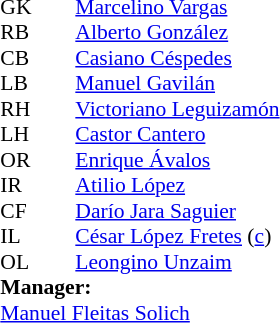<table cellspacing="0" cellpadding="0" style="font-size:90%; margin:auto;">
<tr>
<th width=25></th>
<th width=25></th>
</tr>
<tr>
<td>GK</td>
<td></td>
<td><a href='#'>Marcelino Vargas</a></td>
</tr>
<tr>
<td>RB</td>
<td></td>
<td><a href='#'>Alberto González</a></td>
</tr>
<tr>
<td>CB</td>
<td></td>
<td><a href='#'>Casiano Céspedes</a></td>
</tr>
<tr>
<td>LB</td>
<td></td>
<td><a href='#'>Manuel Gavilán</a></td>
</tr>
<tr>
<td>RH</td>
<td></td>
<td><a href='#'>Victoriano Leguizamón</a></td>
</tr>
<tr>
<td>LH</td>
<td></td>
<td><a href='#'>Castor Cantero</a></td>
</tr>
<tr>
<td>OR</td>
<td></td>
<td><a href='#'>Enrique Ávalos</a></td>
</tr>
<tr>
<td>IR</td>
<td></td>
<td><a href='#'>Atilio López</a></td>
</tr>
<tr>
<td>CF</td>
<td></td>
<td><a href='#'>Darío Jara Saguier</a></td>
</tr>
<tr>
<td>IL</td>
<td></td>
<td><a href='#'>César López Fretes</a> (<a href='#'>c</a>)</td>
</tr>
<tr>
<td>OL</td>
<td></td>
<td><a href='#'>Leongino Unzaim</a></td>
</tr>
<tr>
<td colspan=3><strong>Manager:</strong></td>
</tr>
<tr>
<td colspan=4><a href='#'>Manuel Fleitas Solich</a></td>
</tr>
</table>
